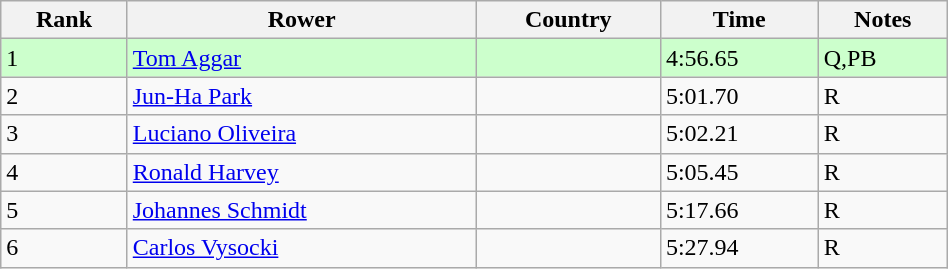<table class="wikitable" width=50%>
<tr>
<th>Rank</th>
<th>Rower</th>
<th>Country</th>
<th>Time</th>
<th>Notes</th>
</tr>
<tr bgcolor=#ccffcc>
<td>1</td>
<td><a href='#'>Tom Aggar</a></td>
<td></td>
<td>4:56.65</td>
<td>Q,PB</td>
</tr>
<tr>
<td>2</td>
<td><a href='#'>Jun-Ha Park</a></td>
<td></td>
<td>5:01.70</td>
<td>R</td>
</tr>
<tr>
<td>3</td>
<td><a href='#'>Luciano Oliveira</a></td>
<td></td>
<td>5:02.21</td>
<td>R</td>
</tr>
<tr>
<td>4</td>
<td><a href='#'>Ronald Harvey</a></td>
<td></td>
<td>5:05.45</td>
<td>R</td>
</tr>
<tr>
<td>5</td>
<td><a href='#'>Johannes Schmidt</a></td>
<td></td>
<td>5:17.66</td>
<td>R</td>
</tr>
<tr>
<td>6</td>
<td><a href='#'>Carlos Vysocki</a></td>
<td></td>
<td>5:27.94</td>
<td>R</td>
</tr>
</table>
